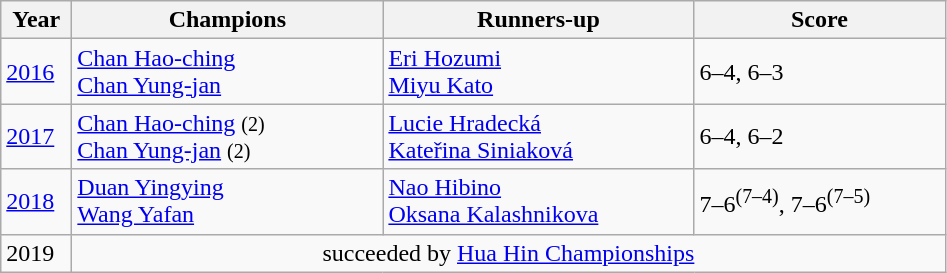<table class="wikitable">
<tr>
<th style="width:40px">Year</th>
<th style="width:200px">Champions</th>
<th style="width:200px">Runners-up</th>
<th style="width:160px" class="unsortable">Score</th>
</tr>
<tr>
<td><a href='#'>2016</a></td>
<td> <a href='#'>Chan Hao-ching</a><br> <a href='#'>Chan Yung-jan</a></td>
<td> <a href='#'>Eri Hozumi</a><br> <a href='#'>Miyu Kato</a></td>
<td>6–4, 6–3</td>
</tr>
<tr>
<td><a href='#'>2017</a></td>
<td> <a href='#'>Chan Hao-ching</a> <small> (2) </small><br> <a href='#'>Chan Yung-jan</a> <small> (2) </small></td>
<td> <a href='#'>Lucie Hradecká</a><br> <a href='#'>Kateřina Siniaková</a></td>
<td>6–4, 6–2</td>
</tr>
<tr>
<td><a href='#'>2018</a></td>
<td> <a href='#'>Duan Yingying</a><br> <a href='#'>Wang Yafan</a></td>
<td> <a href='#'>Nao Hibino</a><br> <a href='#'>Oksana Kalashnikova</a></td>
<td>7–6<sup>(7–4)</sup>, 7–6<sup>(7–5)</sup></td>
</tr>
<tr>
<td>2019</td>
<td colspan="3" align="center">succeeded by <a href='#'>Hua Hin Championships</a></td>
</tr>
</table>
